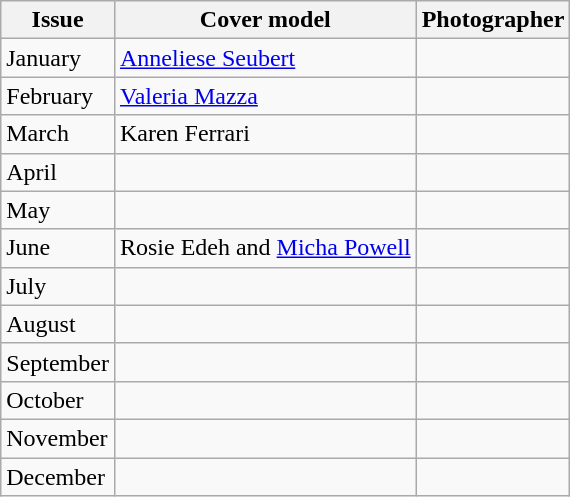<table class="sortable wikitable">
<tr>
<th>Issue</th>
<th>Cover model</th>
<th>Photographer</th>
</tr>
<tr>
<td>January</td>
<td><a href='#'>Anneliese Seubert</a></td>
<td></td>
</tr>
<tr>
<td>February</td>
<td><a href='#'>Valeria Mazza</a></td>
<td></td>
</tr>
<tr>
<td>March</td>
<td>Karen Ferrari</td>
<td></td>
</tr>
<tr>
<td>April</td>
<td></td>
<td></td>
</tr>
<tr>
<td>May</td>
<td></td>
<td></td>
</tr>
<tr>
<td>June</td>
<td>Rosie Edeh and <a href='#'>Micha Powell</a></td>
<td></td>
</tr>
<tr>
<td>July</td>
<td></td>
<td></td>
</tr>
<tr>
<td>August</td>
<td></td>
<td></td>
</tr>
<tr>
<td>September</td>
<td></td>
<td></td>
</tr>
<tr>
<td>October</td>
<td></td>
<td></td>
</tr>
<tr>
<td>November</td>
<td></td>
<td></td>
</tr>
<tr>
<td>December</td>
<td></td>
<td></td>
</tr>
</table>
